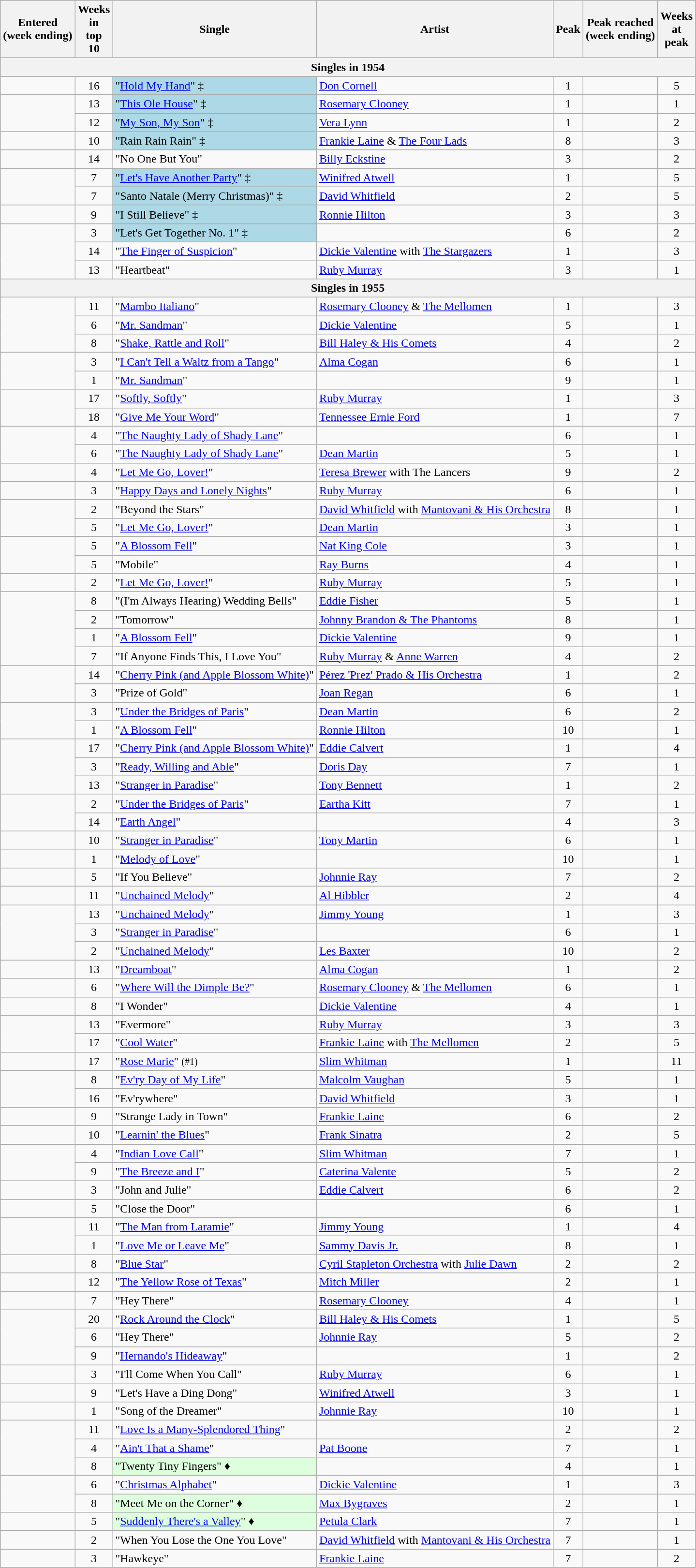<table class="wikitable sortable" style="text-align:center">
<tr>
<th>Entered<br>(week ending)</th>
<th>Weeks<br>in<br>top<br>10</th>
<th>Single</th>
<th>Artist</th>
<th>Peak</th>
<th>Peak reached<br>(week ending)</th>
<th>Weeks<br>at<br>peak</th>
</tr>
<tr>
<th colspan="7">Singles in 1954</th>
</tr>
<tr>
<td></td>
<td>16</td>
<td align="left" bgcolor=lightblue>"<a href='#'>Hold My Hand</a>" ‡ </td>
<td align="left"><a href='#'>Don Cornell</a></td>
<td>1</td>
<td></td>
<td>5</td>
</tr>
<tr>
<td rowspan="2"></td>
<td>13</td>
<td align="left" bgcolor=lightblue>"<a href='#'>This Ole House</a>" ‡ </td>
<td align="left"><a href='#'>Rosemary Clooney</a></td>
<td>1</td>
<td></td>
<td>1</td>
</tr>
<tr>
<td>12</td>
<td align="left" bgcolor=lightblue>"<a href='#'>My Son, My Son</a>" ‡</td>
<td align="left"><a href='#'>Vera Lynn</a></td>
<td>1</td>
<td></td>
<td>2</td>
</tr>
<tr>
<td></td>
<td>10</td>
<td align="left" bgcolor=lightblue>"Rain Rain Rain" ‡ </td>
<td align="left"><a href='#'>Frankie Laine</a> & <a href='#'>The Four Lads</a></td>
<td>8</td>
<td></td>
<td>3</td>
</tr>
<tr>
<td></td>
<td>14</td>
<td align="left">"No One But You"</td>
<td align="left"><a href='#'>Billy Eckstine</a></td>
<td>3</td>
<td></td>
<td>2</td>
</tr>
<tr>
<td rowspan="2"></td>
<td>7</td>
<td align="left" bgcolor=lightblue>"<a href='#'>Let's Have Another Party</a>" ‡</td>
<td align="left"><a href='#'>Winifred Atwell</a></td>
<td>1</td>
<td></td>
<td>5</td>
</tr>
<tr>
<td>7</td>
<td align="left" bgcolor=lightblue>"Santo Natale (Merry Christmas)" ‡</td>
<td align="left"><a href='#'>David Whitfield</a></td>
<td>2</td>
<td></td>
<td>5</td>
</tr>
<tr>
<td></td>
<td>9</td>
<td align="left" bgcolor=lightblue>"I Still Believe" ‡</td>
<td align="left"><a href='#'>Ronnie Hilton</a></td>
<td>3</td>
<td></td>
<td>3</td>
</tr>
<tr>
<td rowspan="3"></td>
<td>3</td>
<td align="left" bgcolor=lightblue>"Let's Get Together No. 1" ‡</td>
<td align="left"></td>
<td>6</td>
<td></td>
<td>2</td>
</tr>
<tr>
<td>14</td>
<td align="left">"<a href='#'>The Finger of Suspicion</a>"</td>
<td align="left"><a href='#'>Dickie Valentine</a> with <a href='#'>The Stargazers</a></td>
<td>1</td>
<td></td>
<td>3</td>
</tr>
<tr>
<td>13</td>
<td align="left">"Heartbeat"</td>
<td align="left"><a href='#'>Ruby Murray</a></td>
<td>3</td>
<td></td>
<td>1</td>
</tr>
<tr>
<th colspan="7">Singles in 1955</th>
</tr>
<tr>
<td rowspan="3"></td>
<td>11</td>
<td align="left">"<a href='#'>Mambo Italiano</a>"</td>
<td align="left"><a href='#'>Rosemary Clooney</a> & <a href='#'>The Mellomen</a></td>
<td>1</td>
<td></td>
<td>3</td>
</tr>
<tr>
<td>6</td>
<td align="left">"<a href='#'>Mr. Sandman</a>"</td>
<td align="left"><a href='#'>Dickie Valentine</a></td>
<td>5</td>
<td></td>
<td>1</td>
</tr>
<tr>
<td>8</td>
<td align="left">"<a href='#'>Shake, Rattle and Roll</a>"</td>
<td align="left"><a href='#'>Bill Haley & His Comets</a></td>
<td>4</td>
<td></td>
<td>2</td>
</tr>
<tr>
<td rowspan="2"></td>
<td>3</td>
<td align="left">"<a href='#'>I Can't Tell a Waltz from a Tango</a>"</td>
<td align="left"><a href='#'>Alma Cogan</a></td>
<td>6</td>
<td></td>
<td>1</td>
</tr>
<tr>
<td>1</td>
<td align="left">"<a href='#'>Mr. Sandman</a>"</td>
<td align="left"></td>
<td>9</td>
<td></td>
<td>1</td>
</tr>
<tr>
<td rowspan="2"></td>
<td>17</td>
<td align="left">"<a href='#'>Softly, Softly</a>"</td>
<td align="left"><a href='#'>Ruby Murray</a></td>
<td>1</td>
<td></td>
<td>3</td>
</tr>
<tr>
<td>18</td>
<td align="left">"<a href='#'>Give Me Your Word</a>" </td>
<td align="left"><a href='#'>Tennessee Ernie Ford</a></td>
<td>1</td>
<td></td>
<td>7</td>
</tr>
<tr>
<td rowspan="2"></td>
<td>4</td>
<td align="left">"<a href='#'>The Naughty Lady of Shady Lane</a>"</td>
<td align="left"></td>
<td>6</td>
<td></td>
<td>1</td>
</tr>
<tr>
<td>6</td>
<td align="left">"<a href='#'>The Naughty Lady of Shady Lane</a>" </td>
<td align="left"><a href='#'>Dean Martin</a></td>
<td>5</td>
<td></td>
<td>1</td>
</tr>
<tr>
<td></td>
<td>4</td>
<td align="left">"<a href='#'>Let Me Go, Lover!</a>" </td>
<td align="left"><a href='#'>Teresa Brewer</a> with The Lancers</td>
<td>9</td>
<td></td>
<td>2</td>
</tr>
<tr>
<td></td>
<td>3</td>
<td align="left">"<a href='#'>Happy Days and Lonely Nights</a>"</td>
<td align="left"><a href='#'>Ruby Murray</a></td>
<td>6</td>
<td></td>
<td>1</td>
</tr>
<tr>
<td rowspan="2"></td>
<td>2</td>
<td align="left">"Beyond the Stars"</td>
<td align="left"><a href='#'>David Whitfield</a> with <a href='#'>Mantovani & His Orchestra</a></td>
<td>8</td>
<td></td>
<td>1</td>
</tr>
<tr>
<td>5</td>
<td align="left">"<a href='#'>Let Me Go, Lover!</a>"</td>
<td align="left"><a href='#'>Dean Martin</a></td>
<td>3</td>
<td></td>
<td>1</td>
</tr>
<tr>
<td rowspan="2"></td>
<td>5</td>
<td align="left">"<a href='#'>A Blossom Fell</a>"</td>
<td align="left"><a href='#'>Nat King Cole</a></td>
<td>3</td>
<td></td>
<td>1</td>
</tr>
<tr>
<td>5</td>
<td align="left">"Mobile"</td>
<td align="left"><a href='#'>Ray Burns</a></td>
<td>4</td>
<td></td>
<td>1</td>
</tr>
<tr>
<td></td>
<td>2</td>
<td align="left">"<a href='#'>Let Me Go, Lover!</a>"</td>
<td align="left"><a href='#'>Ruby Murray</a></td>
<td>5</td>
<td></td>
<td>1</td>
</tr>
<tr>
<td rowspan="4"></td>
<td>8</td>
<td align="left">"(I'm Always Hearing) Wedding Bells"</td>
<td align="left"><a href='#'>Eddie Fisher</a></td>
<td>5</td>
<td></td>
<td>1</td>
</tr>
<tr>
<td>2</td>
<td align="left">"Tomorrow"</td>
<td align="left"><a href='#'>Johnny Brandon & The Phantoms</a></td>
<td>8</td>
<td></td>
<td>1</td>
</tr>
<tr>
<td>1</td>
<td align="left">"<a href='#'>A Blossom Fell</a>"</td>
<td align="left"><a href='#'>Dickie Valentine</a></td>
<td>9</td>
<td></td>
<td>1</td>
</tr>
<tr>
<td>7</td>
<td align="left">"If Anyone Finds This, I Love You"</td>
<td align="left"><a href='#'>Ruby Murray</a> & <a href='#'>Anne Warren</a></td>
<td>4</td>
<td></td>
<td>2</td>
</tr>
<tr>
<td rowspan="2"></td>
<td>14</td>
<td align="left">"<a href='#'>Cherry Pink (and Apple Blossom White)</a>"</td>
<td align="left"><a href='#'>Pérez 'Prez' Prado & His Orchestra</a></td>
<td>1</td>
<td></td>
<td>2</td>
</tr>
<tr>
<td>3</td>
<td align="left">"Prize of Gold"</td>
<td align="left"><a href='#'>Joan Regan</a></td>
<td>6</td>
<td></td>
<td>1</td>
</tr>
<tr>
<td rowspan="2"></td>
<td>3</td>
<td align="left">"<a href='#'>Under the Bridges of Paris</a>"</td>
<td align="left"><a href='#'>Dean Martin</a></td>
<td>6</td>
<td></td>
<td>2</td>
</tr>
<tr>
<td>1</td>
<td align="left">"<a href='#'>A Blossom Fell</a>"</td>
<td align="left"><a href='#'>Ronnie Hilton</a></td>
<td>10</td>
<td></td>
<td>1</td>
</tr>
<tr>
<td rowspan="3"></td>
<td>17</td>
<td align="left">"<a href='#'>Cherry Pink (and Apple Blossom White)</a>"</td>
<td align="left"><a href='#'>Eddie Calvert</a></td>
<td>1</td>
<td></td>
<td>4</td>
</tr>
<tr>
<td>3</td>
<td align="left">"<a href='#'>Ready, Willing and Able</a>" </td>
<td align="left"><a href='#'>Doris Day</a></td>
<td>7</td>
<td></td>
<td>1</td>
</tr>
<tr>
<td>13</td>
<td align="left">"<a href='#'>Stranger in Paradise</a>"</td>
<td align="left"><a href='#'>Tony Bennett</a></td>
<td>1</td>
<td></td>
<td>2</td>
</tr>
<tr>
<td rowspan="2"></td>
<td>2</td>
<td align="left">"<a href='#'>Under the Bridges of Paris</a>"</td>
<td align="left"><a href='#'>Eartha Kitt</a></td>
<td>7</td>
<td></td>
<td>1</td>
</tr>
<tr>
<td>14</td>
<td align="left">"<a href='#'>Earth Angel</a>"</td>
<td align="left"></td>
<td>4</td>
<td></td>
<td>3</td>
</tr>
<tr>
<td></td>
<td>10</td>
<td align="left">"<a href='#'>Stranger in Paradise</a>"</td>
<td align="left"><a href='#'>Tony Martin</a></td>
<td>6</td>
<td></td>
<td>1</td>
</tr>
<tr>
<td></td>
<td>1</td>
<td align="left">"<a href='#'>Melody of Love</a>"</td>
<td align="left"></td>
<td>10</td>
<td></td>
<td>1</td>
</tr>
<tr>
<td></td>
<td>5</td>
<td align="left">"If You Believe" </td>
<td align="left"><a href='#'>Johnnie Ray</a></td>
<td>7</td>
<td></td>
<td>2</td>
</tr>
<tr>
<td></td>
<td>11</td>
<td align="left">"<a href='#'>Unchained Melody</a>"</td>
<td align="left"><a href='#'>Al Hibbler</a></td>
<td>2</td>
<td></td>
<td>4</td>
</tr>
<tr>
<td rowspan="3"></td>
<td>13</td>
<td align="left">"<a href='#'>Unchained Melody</a>"</td>
<td align="left"><a href='#'>Jimmy Young</a></td>
<td>1</td>
<td></td>
<td>3</td>
</tr>
<tr>
<td>3</td>
<td align="left">"<a href='#'>Stranger in Paradise</a>"</td>
<td align="left"></td>
<td>6</td>
<td></td>
<td>1</td>
</tr>
<tr>
<td>2</td>
<td align="left">"<a href='#'>Unchained Melody</a>" </td>
<td align="left"><a href='#'>Les Baxter</a></td>
<td>10</td>
<td></td>
<td>2</td>
</tr>
<tr>
<td></td>
<td>13</td>
<td align="left">"<a href='#'>Dreamboat</a>"</td>
<td align="left"><a href='#'>Alma Cogan</a></td>
<td>1</td>
<td></td>
<td>2</td>
</tr>
<tr>
<td></td>
<td>6</td>
<td align="left">"<a href='#'>Where Will the Dimple Be?</a>"</td>
<td align="left"><a href='#'>Rosemary Clooney</a> & <a href='#'>The Mellomen</a></td>
<td>6</td>
<td></td>
<td>1</td>
</tr>
<tr>
<td></td>
<td>8</td>
<td align="left">"I Wonder"</td>
<td align="left"><a href='#'>Dickie Valentine</a></td>
<td>4</td>
<td></td>
<td>1</td>
</tr>
<tr>
<td rowspan="2"></td>
<td>13</td>
<td align="left">"Evermore"</td>
<td align="left"><a href='#'>Ruby Murray</a></td>
<td>3</td>
<td></td>
<td>3</td>
</tr>
<tr>
<td>17</td>
<td align="left">"<a href='#'>Cool Water</a>"</td>
<td align="left"><a href='#'>Frankie Laine</a> with <a href='#'>The Mellomen</a></td>
<td>2</td>
<td></td>
<td>5</td>
</tr>
<tr>
<td></td>
<td>17</td>
<td align="left">"<a href='#'>Rose Marie</a>" <small>(#1)</small> </td>
<td align="left"><a href='#'>Slim Whitman</a></td>
<td>1</td>
<td></td>
<td>11</td>
</tr>
<tr>
<td rowspan="2"></td>
<td>8</td>
<td align="left">"<a href='#'>Ev'ry Day of My Life</a>"</td>
<td align="left"><a href='#'>Malcolm Vaughan</a></td>
<td>5</td>
<td></td>
<td>1</td>
</tr>
<tr>
<td>16</td>
<td align="left">"Ev'rywhere"</td>
<td align="left"><a href='#'>David Whitfield</a></td>
<td>3</td>
<td></td>
<td>1</td>
</tr>
<tr>
<td></td>
<td>9</td>
<td align="left">"Strange Lady in Town"</td>
<td align="left"><a href='#'>Frankie Laine</a></td>
<td>6</td>
<td></td>
<td>2</td>
</tr>
<tr>
<td></td>
<td>10</td>
<td align="left">"<a href='#'>Learnin' the Blues</a>"</td>
<td align="left"><a href='#'>Frank Sinatra</a></td>
<td>2</td>
<td></td>
<td>5</td>
</tr>
<tr>
<td rowspan="2"></td>
<td>4</td>
<td align="left">"<a href='#'>Indian Love Call</a>" </td>
<td align="left"><a href='#'>Slim Whitman</a></td>
<td>7</td>
<td></td>
<td>1</td>
</tr>
<tr>
<td>9</td>
<td align="left">"<a href='#'>The Breeze and I</a>"</td>
<td align="left"><a href='#'>Caterina Valente</a></td>
<td>5</td>
<td></td>
<td>2</td>
</tr>
<tr>
<td></td>
<td>3</td>
<td align="left">"John and Julie"</td>
<td align="left"><a href='#'>Eddie Calvert</a></td>
<td>6</td>
<td></td>
<td>2</td>
</tr>
<tr>
<td></td>
<td>5</td>
<td align="left">"Close the Door"</td>
<td align="left"></td>
<td>6</td>
<td></td>
<td>1</td>
</tr>
<tr>
<td rowspan="2"></td>
<td>11</td>
<td align="left">"<a href='#'>The Man from Laramie</a>"</td>
<td align="left"><a href='#'>Jimmy Young</a></td>
<td>1</td>
<td></td>
<td>4</td>
</tr>
<tr>
<td>1</td>
<td align="left">"<a href='#'>Love Me or Leave Me</a>"</td>
<td align="left"><a href='#'>Sammy Davis Jr.</a></td>
<td>8</td>
<td></td>
<td>1</td>
</tr>
<tr>
<td></td>
<td>8</td>
<td align="left">"<a href='#'>Blue Star</a>" </td>
<td align="left"><a href='#'>Cyril Stapleton Orchestra</a> with <a href='#'>Julie Dawn</a></td>
<td>2</td>
<td></td>
<td>2</td>
</tr>
<tr>
<td></td>
<td>12</td>
<td align="left">"<a href='#'>The Yellow Rose of Texas</a>"</td>
<td align="left"><a href='#'>Mitch Miller</a></td>
<td>2</td>
<td></td>
<td>1</td>
</tr>
<tr>
<td></td>
<td>7</td>
<td align="left">"Hey There"</td>
<td align="left"><a href='#'>Rosemary Clooney</a></td>
<td>4</td>
<td></td>
<td>1</td>
</tr>
<tr>
<td rowspan="3"></td>
<td>20</td>
<td align="left">"<a href='#'>Rock Around the Clock</a>" </td>
<td align="left"><a href='#'>Bill Haley & His Comets</a></td>
<td>1</td>
<td></td>
<td>5</td>
</tr>
<tr>
<td>6</td>
<td align="left">"Hey There"</td>
<td align="left"><a href='#'>Johnnie Ray</a></td>
<td>5</td>
<td></td>
<td>2</td>
</tr>
<tr>
<td>9</td>
<td align="left">"<a href='#'>Hernando's Hideaway</a>"</td>
<td align="left"></td>
<td>1</td>
<td></td>
<td>2</td>
</tr>
<tr>
<td></td>
<td>3</td>
<td align="left">"I'll Come When You Call"</td>
<td align="left"><a href='#'>Ruby Murray</a></td>
<td>6</td>
<td></td>
<td>1</td>
</tr>
<tr>
<td></td>
<td>9</td>
<td align="left">"Let's Have a Ding Dong"</td>
<td align="left"><a href='#'>Winifred Atwell</a></td>
<td>3</td>
<td></td>
<td>1</td>
</tr>
<tr>
<td></td>
<td>1</td>
<td align="left">"Song of the Dreamer"</td>
<td align="left"><a href='#'>Johnnie Ray</a></td>
<td>10</td>
<td></td>
<td>1</td>
</tr>
<tr>
<td rowspan="3"></td>
<td>11</td>
<td align="left">"<a href='#'>Love Is a Many-Splendored Thing</a>"</td>
<td align="left"></td>
<td>2</td>
<td></td>
<td>2</td>
</tr>
<tr>
<td>4</td>
<td align="left">"<a href='#'>Ain't That a Shame</a>"</td>
<td align="left"><a href='#'>Pat Boone</a></td>
<td>7</td>
<td></td>
<td>1</td>
</tr>
<tr>
<td>8</td>
<td align="left" bgcolor=#DDFFDD>"Twenty Tiny Fingers" ♦</td>
<td align="left"></td>
<td>4</td>
<td></td>
<td>1</td>
</tr>
<tr>
<td rowspan="2"></td>
<td>6</td>
<td align="left">"<a href='#'>Christmas Alphabet</a>"</td>
<td align="left"><a href='#'>Dickie Valentine</a></td>
<td>1</td>
<td></td>
<td>3</td>
</tr>
<tr>
<td>8</td>
<td align="left" bgcolor=#DDFFDD>"Meet Me on the Corner" ♦</td>
<td align="left"><a href='#'>Max Bygraves</a></td>
<td>2</td>
<td></td>
<td>1</td>
</tr>
<tr>
<td></td>
<td>5</td>
<td align="left" bgcolor=#DDFFDD>"<a href='#'>Suddenly There's a Valley</a>" ♦ </td>
<td align="left"><a href='#'>Petula Clark</a></td>
<td>7</td>
<td></td>
<td>1</td>
</tr>
<tr>
<td></td>
<td>2</td>
<td align="left">"When You Lose the One You Love"</td>
<td align="left"><a href='#'>David Whitfield</a> with <a href='#'>Mantovani & His Orchestra</a></td>
<td>7</td>
<td></td>
<td>1</td>
</tr>
<tr>
<td></td>
<td>3</td>
<td align="left">"Hawkeye"</td>
<td align="left"><a href='#'>Frankie Laine</a></td>
<td>7</td>
<td></td>
<td>2</td>
</tr>
</table>
